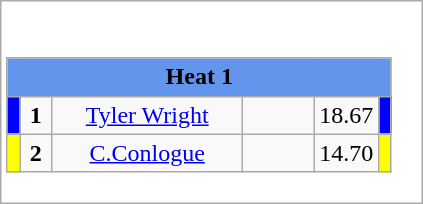<table class="wikitable" style="background:#fff;">
<tr>
<td><div><br><table class="wikitable">
<tr>
<td colspan="6"  style="text-align:center; background:#6495ed;"><strong>Heat 1</strong></td>
</tr>
<tr>
<td style="width:01px; background: #00f;"></td>
<td style="width:14px; text-align:center;"><strong>1</strong></td>
<td style="width:120px; text-align:center;"><a href='#'>Tyler Wright</a></td>
<td style="width:40px; text-align:center;"></td>
<td style="width:20px; text-align:center;">18.67</td>
<td style="width:01px; background: #00f;"></td>
</tr>
<tr>
<td style="width:01px; background: #ff0;"></td>
<td style="width:14px; text-align:center;"><strong>2</strong></td>
<td style="width:120px; text-align:center;"><a href='#'>C.Conlogue</a></td>
<td style="width:40px; text-align:center;"></td>
<td style="width:20px; text-align:center;">14.70</td>
<td style="width:01px; background: #ff0;"></td>
</tr>
</table>
</div></td>
</tr>
</table>
